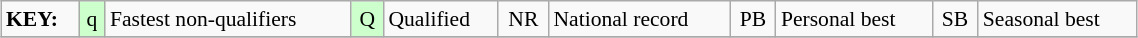<table class="wikitable" style="margin:0.5em auto; font-size:90%;position:relative;" width=60%>
<tr>
<td><strong>KEY:</strong></td>
<td bgcolor=ccffcc align=center>q</td>
<td>Fastest non-qualifiers</td>
<td bgcolor=ccffcc align=center>Q</td>
<td>Qualified</td>
<td align=center>NR</td>
<td>National record</td>
<td align=center>PB</td>
<td>Personal best</td>
<td align=center>SB</td>
<td>Seasonal best</td>
</tr>
<tr>
</tr>
</table>
